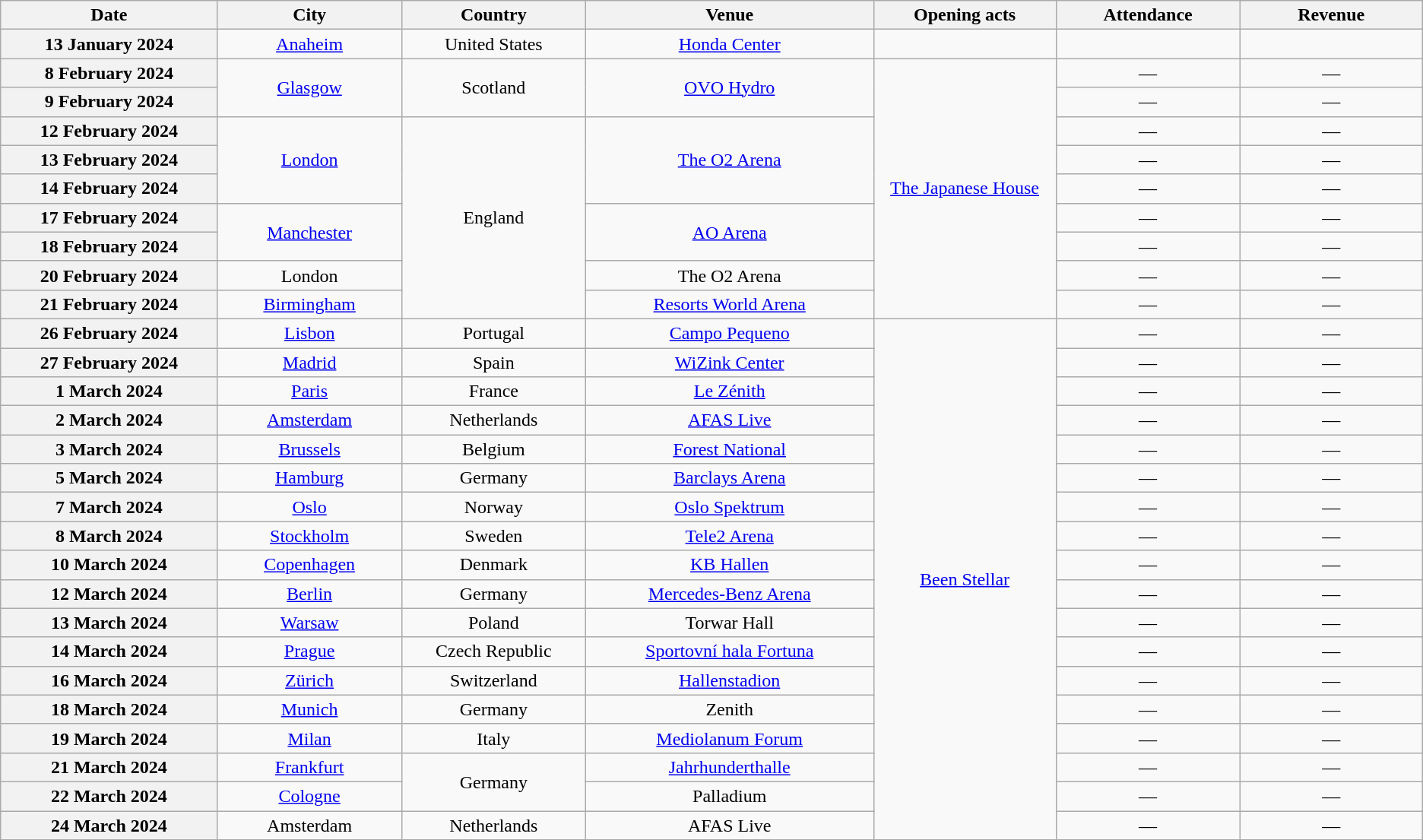<table class="wikitable plainrowheaders" style="text-align:center;">
<tr>
<th scope="col" style="width:12em;">Date</th>
<th scope="col" style="width:10em;">City</th>
<th scope="col" style="width:10em;">Country</th>
<th scope="col" style="width:16em;">Venue</th>
<th scope="col" style="width:10em;">Opening acts</th>
<th scope="col" style="width:10em;">Attendance</th>
<th scope="col" style="width:10em;">Revenue</th>
</tr>
<tr>
<th scope="row" style="text-align:center;">13 January 2024</th>
<td><a href='#'>Anaheim</a></td>
<td>United States</td>
<td><a href='#'>Honda Center</a></td>
<td></td>
<td></td>
<td></td>
</tr>
<tr>
<th scope="row" style="text-align:center;">8 February 2024</th>
<td rowspan="2"><a href='#'>Glasgow</a></td>
<td rowspan="2">Scotland</td>
<td rowspan="2"><a href='#'>OVO Hydro</a></td>
<td rowspan="9"><a href='#'>The Japanese House</a></td>
<td>—</td>
<td>—</td>
</tr>
<tr>
<th scope="row" style="text-align:center;">9 February 2024</th>
<td>—</td>
<td>—</td>
</tr>
<tr>
<th scope="row" style="text-align:center;">12 February 2024</th>
<td rowspan="3"><a href='#'>London</a></td>
<td rowspan="7">England</td>
<td rowspan="3"><a href='#'>The O2 Arena</a></td>
<td>—</td>
<td>—</td>
</tr>
<tr>
<th scope="row" style="text-align:center;">13 February 2024</th>
<td>—</td>
<td>—</td>
</tr>
<tr>
<th scope="row" style="text-align:center;">14 February 2024</th>
<td>—</td>
<td>—</td>
</tr>
<tr>
<th scope="row" style="text-align:center;">17 February 2024</th>
<td rowspan="2"><a href='#'>Manchester</a></td>
<td rowspan="2"><a href='#'>AO Arena</a></td>
<td>—</td>
<td>—</td>
</tr>
<tr>
<th scope="row" style="text-align:center;">18 February 2024</th>
<td>—</td>
<td>—</td>
</tr>
<tr>
<th scope="row" style="text-align:center;">20 February 2024</th>
<td>London</td>
<td>The O2 Arena</td>
<td>—</td>
<td>—</td>
</tr>
<tr>
<th scope="row" style="text-align:center;">21 February 2024</th>
<td><a href='#'>Birmingham</a></td>
<td><a href='#'>Resorts World Arena</a></td>
<td>—</td>
<td>—</td>
</tr>
<tr>
<th scope="row" style="text-align:center;">26 February 2024</th>
<td><a href='#'>Lisbon</a></td>
<td>Portugal</td>
<td><a href='#'>Campo Pequeno</a></td>
<td rowspan="18"><a href='#'>Been Stellar</a></td>
<td>—</td>
<td>—</td>
</tr>
<tr>
<th scope="row" style="text-align:center;">27 February 2024</th>
<td><a href='#'>Madrid</a></td>
<td>Spain</td>
<td><a href='#'>WiZink Center</a></td>
<td>—</td>
<td>—</td>
</tr>
<tr>
<th scope="row" style="text-align:center;">1 March 2024</th>
<td><a href='#'>Paris</a></td>
<td>France</td>
<td><a href='#'>Le Zénith</a></td>
<td>—</td>
<td>—</td>
</tr>
<tr>
<th scope="row" style="text-align:center;">2 March 2024</th>
<td><a href='#'>Amsterdam</a></td>
<td>Netherlands</td>
<td><a href='#'>AFAS Live</a></td>
<td>—</td>
<td>—</td>
</tr>
<tr>
<th scope="row" style="text-align:center;">3 March 2024</th>
<td><a href='#'>Brussels</a></td>
<td>Belgium</td>
<td><a href='#'>Forest National</a></td>
<td>—</td>
<td>—</td>
</tr>
<tr>
<th scope="row" style="text-align:center;">5 March 2024</th>
<td><a href='#'>Hamburg</a></td>
<td>Germany</td>
<td><a href='#'>Barclays Arena</a></td>
<td>—</td>
<td>—</td>
</tr>
<tr>
<th scope="row" style="text-align:center;">7 March 2024</th>
<td><a href='#'>Oslo</a></td>
<td>Norway</td>
<td><a href='#'>Oslo Spektrum</a></td>
<td>—</td>
<td>—</td>
</tr>
<tr>
<th scope="row" style="text-align:center;">8 March 2024</th>
<td><a href='#'>Stockholm</a></td>
<td>Sweden</td>
<td><a href='#'>Tele2 Arena</a></td>
<td>—</td>
<td>—</td>
</tr>
<tr>
<th scope="row" style="text-align:center;">10 March 2024</th>
<td><a href='#'>Copenhagen</a></td>
<td>Denmark</td>
<td><a href='#'>KB Hallen</a></td>
<td>—</td>
<td>—</td>
</tr>
<tr>
<th scope="row" style="text-align:center;">12 March 2024</th>
<td><a href='#'>Berlin</a></td>
<td>Germany</td>
<td><a href='#'>Mercedes-Benz Arena</a></td>
<td>—</td>
<td>—</td>
</tr>
<tr>
<th scope="row" style="text-align:center;">13 March 2024</th>
<td><a href='#'>Warsaw</a></td>
<td>Poland</td>
<td>Torwar Hall</td>
<td>—</td>
<td>—</td>
</tr>
<tr>
<th scope="row" style="text-align:center;">14 March 2024</th>
<td><a href='#'>Prague</a></td>
<td>Czech Republic</td>
<td><a href='#'>Sportovní hala Fortuna</a></td>
<td>—</td>
<td>—</td>
</tr>
<tr>
<th scope="row" style="text-align:center;">16 March 2024</th>
<td><a href='#'>Zürich</a></td>
<td>Switzerland</td>
<td><a href='#'>Hallenstadion</a></td>
<td>—</td>
<td>—</td>
</tr>
<tr>
<th scope="row" style="text-align:center;">18 March 2024</th>
<td><a href='#'>Munich</a></td>
<td>Germany</td>
<td>Zenith</td>
<td>—</td>
<td>—</td>
</tr>
<tr>
<th scope="row" style="text-align:center;">19 March 2024</th>
<td><a href='#'>Milan</a></td>
<td>Italy</td>
<td><a href='#'>Mediolanum Forum</a></td>
<td>—</td>
<td>—</td>
</tr>
<tr>
<th scope="row" style="text-align:center;">21 March 2024</th>
<td><a href='#'>Frankfurt</a></td>
<td rowspan="2">Germany</td>
<td><a href='#'>Jahrhunderthalle</a></td>
<td>—</td>
<td>—</td>
</tr>
<tr>
<th scope="row" style="text-align:center;">22 March 2024</th>
<td><a href='#'>Cologne</a></td>
<td>Palladium</td>
<td>—</td>
<td>—</td>
</tr>
<tr>
<th scope="row" style="text-align:center;">24 March 2024</th>
<td>Amsterdam</td>
<td>Netherlands</td>
<td>AFAS Live</td>
<td>—</td>
<td>—</td>
</tr>
</table>
